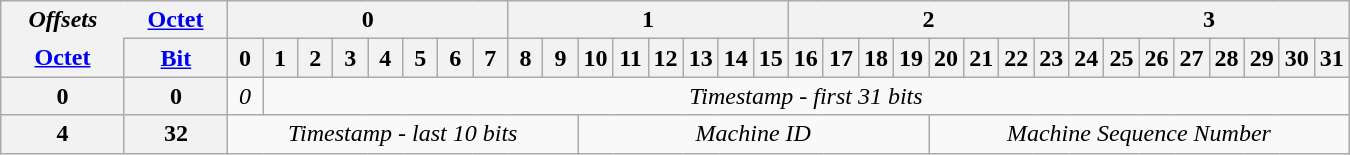<table class="wikitable" style="text-align: center">
<tr>
<th style="border-bottom:none; border-right:none;"><em>Offsets</em></th>
<th style="border-left:none;"><a href='#'>Octet</a></th>
<th colspan="8">0</th>
<th colspan="8">1</th>
<th colspan="8">2</th>
<th colspan="8">3</th>
</tr>
<tr>
<th style="border-top: none"><a href='#'>Octet</a></th>
<th><a href='#'>Bit</a></th>
<th style="width:2.6%;">0</th>
<th style="width:2.6%;">1</th>
<th style="width:2.6%;">2</th>
<th style="width:2.6%;">3</th>
<th style="width:2.6%;">4</th>
<th style="width:2.6%;">5</th>
<th style="width:2.6%;">6</th>
<th style="width:2.6%;">7</th>
<th style="width:2.6%;">8</th>
<th style="width:2.6%;">9</th>
<th style="width:2.6%;">10</th>
<th style="width:2.6%;">11</th>
<th style="width:2.6%;">12</th>
<th style="width:2.6%;">13</th>
<th style="width:2.6%;">14</th>
<th style="width:2.6%;">15</th>
<th style="width:2.6%;">16</th>
<th style="width:2.6%;">17</th>
<th style="width:2.6%;">18</th>
<th style="width:2.6%;">19</th>
<th style="width:2.6%;">20</th>
<th style="width:2.6%;">21</th>
<th style="width:2.6%;">22</th>
<th style="width:2.6%;">23</th>
<th style="width:2.6%;">24</th>
<th style="width:2.6%;">25</th>
<th style="width:2.6%;">26</th>
<th style="width:2.6%;">27</th>
<th style="width:2.6%;">28</th>
<th style="width:2.6%;">29</th>
<th style="width:2.6%;">30</th>
<th style="width:2.6%;">31</th>
</tr>
<tr>
<th>0</th>
<th>0</th>
<td colspan="1"><em>0</em></td>
<td colspan="32"><em>Timestamp - first 31 bits</em></td>
</tr>
<tr>
<th>4</th>
<th>32</th>
<td colspan="10"><em>Timestamp - last 10 bits</em></td>
<td colspan="10"><em>Machine ID</em></td>
<td colspan="12"><em>Machine Sequence Number</em></td>
</tr>
</table>
